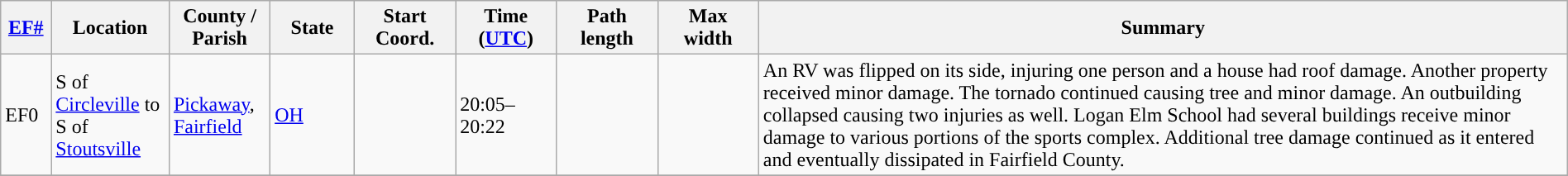<table class="wikitable sortable" style="width:100%;">
<tr>
<th scope="col"  style="width:3%; text-align:center;"><a href='#'>EF#</a></th>
<th scope="col"  style="width:7%; text-align:center;" class="unsortable">Location</th>
<th scope="col"  style="width:6%; text-align:center;" class="unsortable">County / Parish</th>
<th scope="col"  style="width:5%; text-align:center;">State</th>
<th scope="col"  style="width:6%; text-align:center;">Start Coord.</th>
<th scope="col"  style="width:6%; text-align:center;">Time (<a href='#'>UTC</a>)</th>
<th scope="col"  style="width:6%; text-align:center;">Path length</th>
<th scope="col"  style="width:6%; text-align:center;">Max width</th>
<th scope="col" class="unsortable" style="width:48%; text-align:center;">Summary</th>
</tr>
<tr>
<td>EF0</td>
<td>S of <a href='#'>Circleville</a> to S of <a href='#'>Stoutsville</a></td>
<td><a href='#'>Pickaway</a>, <a href='#'>Fairfield</a></td>
<td><a href='#'>OH</a></td>
<td></td>
<td>20:05–20:22</td>
<td></td>
<td></td>
<td>An RV was flipped on its side, injuring one person and a house had roof damage. Another property received minor damage. The tornado continued causing tree and minor damage. An outbuilding collapsed causing two injuries as well. Logan Elm School had several buildings receive minor damage to various portions of the sports complex. Additional tree damage continued as it entered and eventually dissipated in Fairfield County.</td>
</tr>
<tr>
</tr>
</table>
